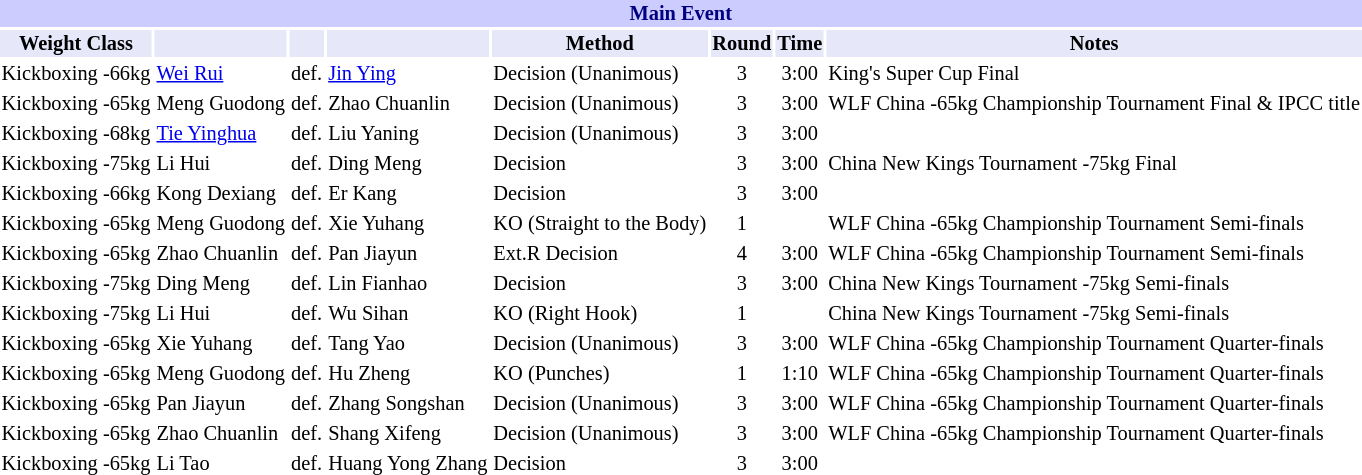<table class="toccolours" style="font-size: 85%;">
<tr>
<th colspan="8" style="background-color: #ccf; color: #000080; text-align: center;"><strong>Main Event</strong></th>
</tr>
<tr>
<th colspan="1" style="background-color: #E6E8FA; color: #000000; text-align: center;">Weight Class</th>
<th colspan="1" style="background-color: #E6E8FA; color: #000000; text-align: center;"></th>
<th colspan="1" style="background-color: #E6E8FA; color: #000000; text-align: center;"></th>
<th colspan="1" style="background-color: #E6E8FA; color: #000000; text-align: center;"></th>
<th colspan="1" style="background-color: #E6E8FA; color: #000000; text-align: center;">Method</th>
<th colspan="1" style="background-color: #E6E8FA; color: #000000; text-align: center;">Round</th>
<th colspan="1" style="background-color: #E6E8FA; color: #000000; text-align: center;">Time</th>
<th colspan="1" style="background-color: #E6E8FA; color: #000000; text-align: center;">Notes</th>
</tr>
<tr>
<td>Kickboxing -66kg</td>
<td> <a href='#'>Wei Rui</a></td>
<td align=center>def.</td>
<td> <a href='#'>Jin Ying</a></td>
<td>Decision (Unanimous)</td>
<td align=center>3</td>
<td align=center>3:00</td>
<td>King's Super Cup Final</td>
</tr>
<tr>
<td>Kickboxing -65kg</td>
<td> Meng Guodong</td>
<td align=center>def.</td>
<td> Zhao Chuanlin</td>
<td>Decision (Unanimous)</td>
<td align=center>3</td>
<td align=center>3:00</td>
<td>WLF China -65kg Championship Tournament Final & IPCC title</td>
</tr>
<tr>
<td>Kickboxing -68kg</td>
<td> <a href='#'>Tie Yinghua</a></td>
<td align=center>def.</td>
<td> Liu Yaning</td>
<td>Decision (Unanimous)</td>
<td align=center>3</td>
<td align=center>3:00</td>
<td></td>
</tr>
<tr>
<td>Kickboxing -75kg</td>
<td> Li Hui</td>
<td align=center>def.</td>
<td> Ding Meng</td>
<td>Decision</td>
<td align=center>3</td>
<td align=center>3:00</td>
<td>China New Kings Tournament -75kg Final</td>
</tr>
<tr>
<td>Kickboxing -66kg</td>
<td> Kong Dexiang</td>
<td align=center>def.</td>
<td> Er Kang</td>
<td>Decision</td>
<td align=center>3</td>
<td align=center>3:00</td>
<td></td>
</tr>
<tr>
<td>Kickboxing -65kg</td>
<td> Meng Guodong</td>
<td align=center>def.</td>
<td> Xie Yuhang</td>
<td>KO (Straight to the Body)</td>
<td align=center>1</td>
<td align=center></td>
<td>WLF China -65kg Championship Tournament Semi-finals</td>
</tr>
<tr>
<td>Kickboxing -65kg</td>
<td> Zhao Chuanlin</td>
<td align=center>def.</td>
<td> Pan Jiayun</td>
<td>Ext.R Decision</td>
<td align=center>4</td>
<td align=center>3:00</td>
<td>WLF China -65kg Championship Tournament Semi-finals</td>
</tr>
<tr>
<td>Kickboxing -75kg</td>
<td> Ding Meng</td>
<td align=center>def.</td>
<td> Lin Fianhao</td>
<td>Decision</td>
<td align=center>3</td>
<td align=center>3:00</td>
<td>China New Kings Tournament -75kg Semi-finals</td>
</tr>
<tr>
<td>Kickboxing -75kg</td>
<td> Li Hui</td>
<td align=center>def.</td>
<td> Wu Sihan</td>
<td>KO (Right Hook)</td>
<td align=center>1</td>
<td align=center></td>
<td>China New Kings Tournament -75kg Semi-finals</td>
</tr>
<tr>
<td>Kickboxing -65kg</td>
<td> Xie Yuhang</td>
<td align=center>def.</td>
<td> Tang Yao</td>
<td>Decision (Unanimous)</td>
<td align=center>3</td>
<td align=center>3:00</td>
<td>WLF China -65kg Championship Tournament Quarter-finals</td>
</tr>
<tr>
<td>Kickboxing -65kg</td>
<td> Meng Guodong</td>
<td align=center>def.</td>
<td> Hu Zheng</td>
<td>KO (Punches)</td>
<td align=center>1</td>
<td align=center>1:10</td>
<td>WLF China -65kg Championship Tournament Quarter-finals</td>
</tr>
<tr>
<td>Kickboxing -65kg</td>
<td> Pan Jiayun</td>
<td align=center>def.</td>
<td> Zhang Songshan</td>
<td>Decision (Unanimous)</td>
<td align=center>3</td>
<td align=center>3:00</td>
<td>WLF China -65kg Championship Tournament Quarter-finals</td>
</tr>
<tr>
<td>Kickboxing -65kg</td>
<td> Zhao Chuanlin</td>
<td align=center>def.</td>
<td> Shang Xifeng</td>
<td>Decision (Unanimous)</td>
<td align=center>3</td>
<td align=center>3:00</td>
<td>WLF China -65kg Championship Tournament Quarter-finals</td>
</tr>
<tr>
<td>Kickboxing -65kg</td>
<td> Li Tao</td>
<td align=center>def.</td>
<td> Huang Yong Zhang</td>
<td>Decision</td>
<td align=center>3</td>
<td align=center>3:00</td>
<td></td>
</tr>
<tr>
</tr>
</table>
